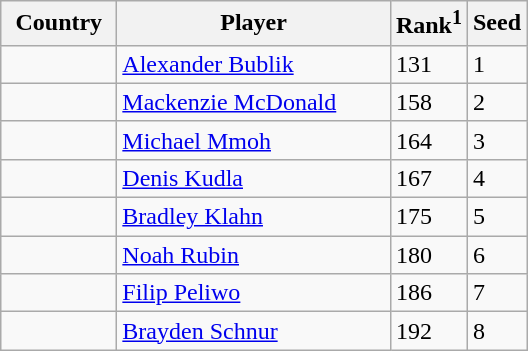<table class="sortable wikitable">
<tr>
<th width="70">Country</th>
<th width="175">Player</th>
<th>Rank<sup>1</sup></th>
<th>Seed</th>
</tr>
<tr>
<td></td>
<td><a href='#'>Alexander Bublik</a></td>
<td>131</td>
<td>1</td>
</tr>
<tr>
<td></td>
<td><a href='#'>Mackenzie McDonald</a></td>
<td>158</td>
<td>2</td>
</tr>
<tr>
<td></td>
<td><a href='#'>Michael Mmoh</a></td>
<td>164</td>
<td>3</td>
</tr>
<tr>
<td></td>
<td><a href='#'>Denis Kudla</a></td>
<td>167</td>
<td>4</td>
</tr>
<tr>
<td></td>
<td><a href='#'>Bradley Klahn</a></td>
<td>175</td>
<td>5</td>
</tr>
<tr>
<td></td>
<td><a href='#'>Noah Rubin</a></td>
<td>180</td>
<td>6</td>
</tr>
<tr>
<td></td>
<td><a href='#'>Filip Peliwo</a></td>
<td>186</td>
<td>7</td>
</tr>
<tr>
<td></td>
<td><a href='#'>Brayden Schnur</a></td>
<td>192</td>
<td>8</td>
</tr>
</table>
